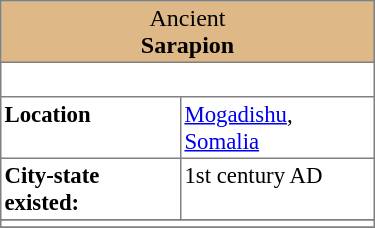<table class="toccolours" border="1" cellpadding="2" cellspacing="2" style="float: right; margin: 0 0 1em 1em; width: 250px; border-collapse: collapse; font-size: 95%;">
<tr>
<td colspan="2" style="margin-left: inherit; background:#DEB887; text-align:center; font-size: medium;">Ancient<br><strong>Sarapion</strong></td>
</tr>
<tr align="center">
<td colspan="2"><div><br></div></td>
</tr>
<tr style="vertical-align: top;">
<td><strong>Location</strong></td>
<td><a href='#'>Mogadishu</a>, <a href='#'>Somalia</a></td>
</tr>
<tr style="vertical-align: top;">
<td><strong>City-state existed:</strong></td>
<td>1st century AD</td>
</tr>
<tr style="vertical-align: top;">
</tr>
<tr align="center">
<td colspan="2"></td>
</tr>
<tr style="vertical-align: top;">
</tr>
</table>
